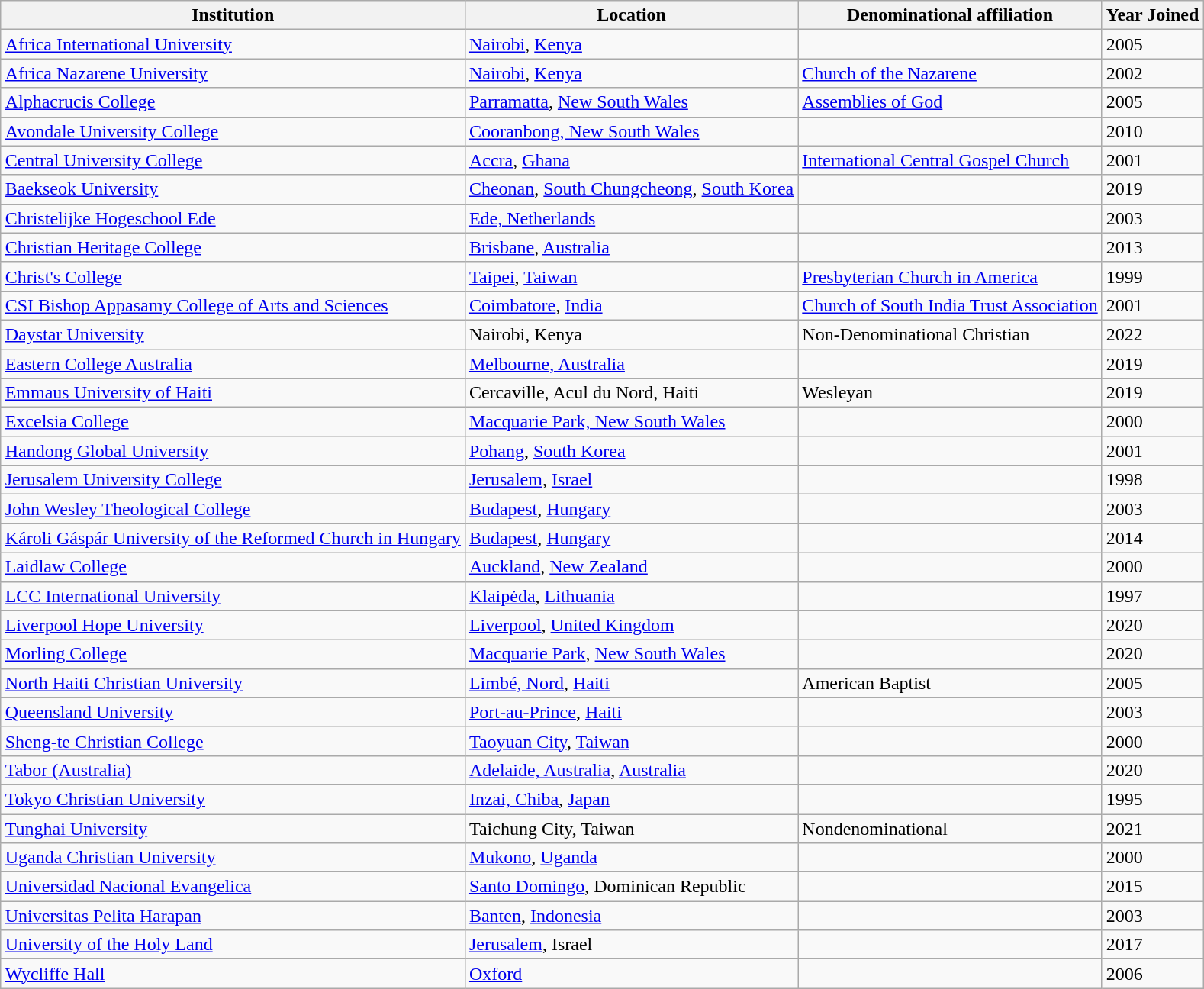<table class="wikitable sortable" style="margin:auto;">
<tr>
<th>Institution</th>
<th>Location</th>
<th>Denominational affiliation</th>
<th>Year Joined</th>
</tr>
<tr>
<td><a href='#'>Africa International University</a></td>
<td><a href='#'>Nairobi</a>, <a href='#'>Kenya</a></td>
<td></td>
<td>2005</td>
</tr>
<tr>
<td><a href='#'>Africa Nazarene University</a></td>
<td><a href='#'>Nairobi</a>, <a href='#'>Kenya</a></td>
<td><a href='#'>Church of the Nazarene</a></td>
<td>2002</td>
</tr>
<tr>
<td><a href='#'>Alphacrucis College</a></td>
<td><a href='#'>Parramatta</a>, <a href='#'>New South Wales</a></td>
<td><a href='#'>Assemblies of God</a></td>
<td>2005</td>
</tr>
<tr>
<td><a href='#'>Avondale University College</a></td>
<td><a href='#'>Cooranbong, New South Wales</a></td>
<td></td>
<td>2010</td>
</tr>
<tr>
<td><a href='#'>Central University College</a></td>
<td><a href='#'>Accra</a>, <a href='#'>Ghana</a></td>
<td><a href='#'>International Central Gospel Church</a></td>
<td>2001</td>
</tr>
<tr>
<td><a href='#'>Baekseok University</a></td>
<td><a href='#'>Cheonan</a>, <a href='#'>South Chungcheong</a>, <a href='#'>South Korea</a></td>
<td></td>
<td>2019</td>
</tr>
<tr>
<td><a href='#'>Christelijke Hogeschool Ede</a></td>
<td><a href='#'>Ede, Netherlands</a></td>
<td></td>
<td>2003</td>
</tr>
<tr>
<td><a href='#'>Christian Heritage College</a></td>
<td><a href='#'>Brisbane</a>, <a href='#'>Australia</a></td>
<td></td>
<td>2013</td>
</tr>
<tr>
<td><a href='#'>Christ's College</a></td>
<td><a href='#'>Taipei</a>, <a href='#'>Taiwan</a></td>
<td><a href='#'>Presbyterian Church in America</a></td>
<td>1999</td>
</tr>
<tr>
<td><a href='#'>CSI Bishop Appasamy College of Arts and Sciences</a></td>
<td><a href='#'>Coimbatore</a>, <a href='#'>India</a></td>
<td><a href='#'>Church of South India Trust Association</a></td>
<td>2001</td>
</tr>
<tr>
<td><a href='#'>Daystar University</a></td>
<td>Nairobi, Kenya</td>
<td>Non-Denominational Christian</td>
<td>2022</td>
</tr>
<tr>
<td><a href='#'>Eastern College Australia</a></td>
<td><a href='#'>Melbourne, Australia</a></td>
<td></td>
<td>2019</td>
</tr>
<tr>
<td><a href='#'>Emmaus University of Haiti</a></td>
<td>Cercaville, Acul du Nord, Haiti</td>
<td>Wesleyan</td>
<td>2019</td>
</tr>
<tr>
<td><a href='#'>Excelsia College</a></td>
<td><a href='#'>Macquarie Park, New South Wales</a></td>
<td></td>
<td>2000</td>
</tr>
<tr>
<td><a href='#'>Handong Global University</a></td>
<td><a href='#'>Pohang</a>, <a href='#'>South Korea</a></td>
<td></td>
<td>2001</td>
</tr>
<tr>
<td><a href='#'>Jerusalem University College</a></td>
<td><a href='#'>Jerusalem</a>, <a href='#'>Israel</a></td>
<td></td>
<td>1998</td>
</tr>
<tr>
<td><a href='#'>John Wesley Theological College</a></td>
<td><a href='#'>Budapest</a>, <a href='#'>Hungary</a></td>
<td></td>
<td>2003</td>
</tr>
<tr>
<td><a href='#'>Károli Gáspár University of the Reformed Church in Hungary</a></td>
<td><a href='#'>Budapest</a>, <a href='#'>Hungary</a></td>
<td></td>
<td>2014</td>
</tr>
<tr>
<td><a href='#'>Laidlaw College</a></td>
<td><a href='#'>Auckland</a>, <a href='#'>New Zealand</a></td>
<td></td>
<td>2000</td>
</tr>
<tr>
<td><a href='#'>LCC International University</a></td>
<td><a href='#'>Klaipėda</a>, <a href='#'>Lithuania</a></td>
<td></td>
<td>1997</td>
</tr>
<tr>
<td><a href='#'>Liverpool Hope University</a></td>
<td><a href='#'>Liverpool</a>, <a href='#'>United Kingdom</a></td>
<td></td>
<td>2020</td>
</tr>
<tr>
<td><a href='#'>Morling College</a></td>
<td><a href='#'>Macquarie Park</a>, <a href='#'>New South Wales</a></td>
<td></td>
<td>2020</td>
</tr>
<tr>
<td><a href='#'>North Haiti Christian University</a></td>
<td><a href='#'>Limbé, Nord</a>, <a href='#'>Haiti</a></td>
<td>American Baptist</td>
<td>2005</td>
</tr>
<tr>
<td><a href='#'>Queensland University</a></td>
<td><a href='#'>Port-au-Prince</a>, <a href='#'>Haiti</a></td>
<td></td>
<td>2003</td>
</tr>
<tr>
<td><a href='#'>Sheng-te Christian College</a></td>
<td><a href='#'>Taoyuan City</a>, <a href='#'>Taiwan</a></td>
<td></td>
<td>2000</td>
</tr>
<tr>
<td><a href='#'>Tabor (Australia)</a></td>
<td><a href='#'>Adelaide, Australia</a>, <a href='#'>Australia</a></td>
<td></td>
<td>2020</td>
</tr>
<tr>
<td><a href='#'>Tokyo Christian University</a></td>
<td><a href='#'>Inzai, Chiba</a>, <a href='#'>Japan</a></td>
<td></td>
<td>1995</td>
</tr>
<tr>
<td><a href='#'>Tunghai University</a></td>
<td>Taichung City, Taiwan</td>
<td>Nondenominational</td>
<td>2021</td>
</tr>
<tr>
<td><a href='#'>Uganda Christian University</a></td>
<td><a href='#'>Mukono</a>, <a href='#'>Uganda</a></td>
<td></td>
<td>2000</td>
</tr>
<tr>
<td><a href='#'>Universidad Nacional Evangelica</a></td>
<td><a href='#'>Santo Domingo</a>, Dominican Republic</td>
<td></td>
<td>2015</td>
</tr>
<tr>
<td><a href='#'>Universitas Pelita Harapan</a></td>
<td><a href='#'>Banten</a>, <a href='#'>Indonesia</a></td>
<td></td>
<td>2003</td>
</tr>
<tr>
<td><a href='#'>University of the Holy Land</a></td>
<td><a href='#'>Jerusalem</a>, Israel</td>
<td></td>
<td>2017</td>
</tr>
<tr>
<td><a href='#'>Wycliffe Hall</a></td>
<td><a href='#'>Oxford</a></td>
<td></td>
<td>2006</td>
</tr>
</table>
